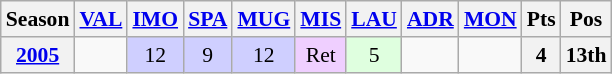<table class="wikitable" style="font-size:90%">
<tr>
<th valign="middle">Season</th>
<th><a href='#'>VAL</a><br></th>
<th><a href='#'>IMO</a><br></th>
<th><a href='#'>SPA</a><br></th>
<th><a href='#'>MUG</a><br></th>
<th><a href='#'>MIS</a><br></th>
<th><a href='#'>LAU</a><br></th>
<th><a href='#'>ADR</a><br></th>
<th><a href='#'>MON</a><br></th>
<th valign="middle">Pts</th>
<th valign="middle">Pos</th>
</tr>
<tr align="center">
<th><a href='#'>2005</a></th>
<td></td>
<td style="background:#CFCFFF;">12</td>
<td style="background:#CFCFFF;">9</td>
<td style="background:#CFCFFF;">12</td>
<td style="background:#EFCFFF;">Ret</td>
<td style="background:#DFFFDF;">5</td>
<td></td>
<td></td>
<th>4</th>
<th>13th</th>
</tr>
</table>
